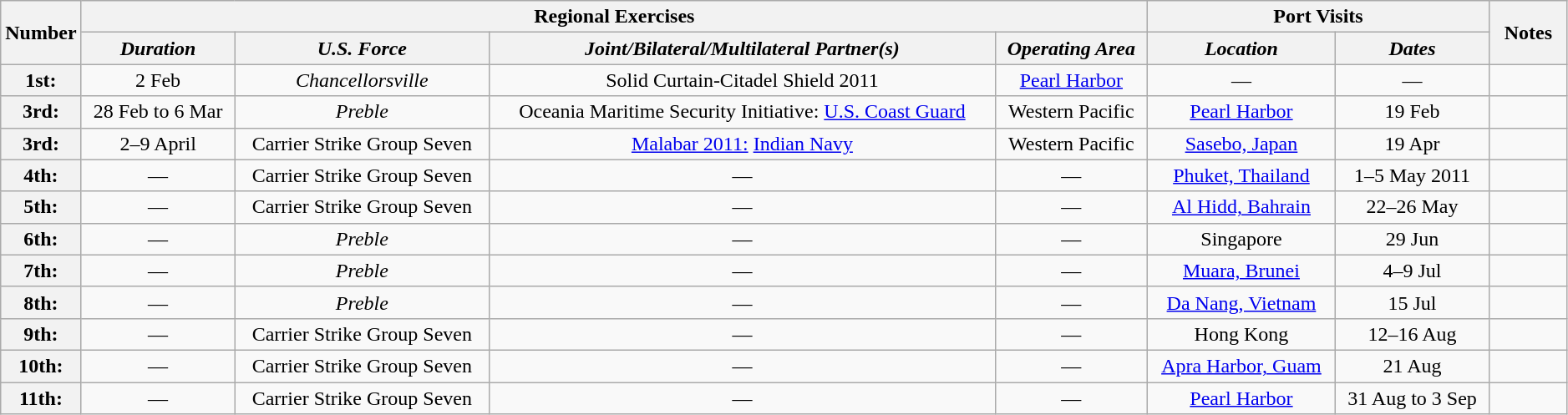<table class="wikitable"  style="text-align:center; width:99%;">
<tr>
<th rowspan="2" style="width:5%;">Number</th>
<th colspan="4" style="text-align:center;">Regional Exercises</th>
<th colspan="2" style="text-align:center;">Port Visits</th>
<th rowspan="2" style="width:5%;">Notes</th>
</tr>
<tr>
<th style="text-align:center;"><em>Duration</em></th>
<th style="text-align:center;"><em>U.S. Force</em></th>
<th style="text-align:center;"><em>Joint/Bilateral/Multilateral Partner(s)</em></th>
<th style="text-align:center;"><em>Operating Area</em></th>
<th style="text-align:center;"><em>Location</em></th>
<th style="text-align:center;"><em>Dates</em></th>
</tr>
<tr>
<th>1st:</th>
<td>2 Feb</td>
<td><em>Chancellorsville</em></td>
<td>Solid Curtain-Citadel Shield 2011</td>
<td><a href='#'>Pearl Harbor</a></td>
<td>—</td>
<td>—</td>
<td></td>
</tr>
<tr>
<th>3rd:</th>
<td>28 Feb to 6 Mar</td>
<td><em>Preble</em></td>
<td>Oceania Maritime Security Initiative: <a href='#'>U.S. Coast Guard</a></td>
<td>Western Pacific</td>
<td><a href='#'>Pearl Harbor</a></td>
<td>19 Feb</td>
<td></td>
</tr>
<tr>
<th>3rd:</th>
<td>2–9 April</td>
<td>Carrier Strike Group Seven</td>
<td><a href='#'>Malabar 2011:</a> <a href='#'>Indian Navy</a></td>
<td>Western Pacific</td>
<td><a href='#'>Sasebo, Japan</a></td>
<td>19 Apr</td>
<td></td>
</tr>
<tr>
<th>4th:</th>
<td>—</td>
<td>Carrier Strike Group Seven</td>
<td>—</td>
<td>—</td>
<td><a href='#'>Phuket, Thailand</a></td>
<td>1–5 May 2011</td>
<td></td>
</tr>
<tr>
<th>5th:</th>
<td>—</td>
<td>Carrier Strike Group Seven</td>
<td>—</td>
<td>—</td>
<td><a href='#'>Al Hidd, Bahrain</a></td>
<td>22–26 May</td>
<td></td>
</tr>
<tr>
<th>6th:</th>
<td>—</td>
<td><em>Preble</em></td>
<td>—</td>
<td>—</td>
<td>Singapore</td>
<td>29 Jun</td>
<td></td>
</tr>
<tr>
<th>7th:</th>
<td>—</td>
<td><em>Preble</em></td>
<td>—</td>
<td>—</td>
<td><a href='#'>Muara, Brunei</a></td>
<td>4–9 Jul</td>
<td></td>
</tr>
<tr>
<th>8th:</th>
<td>—</td>
<td><em>Preble</em></td>
<td>—</td>
<td>—</td>
<td><a href='#'>Da Nang, Vietnam</a></td>
<td>15 Jul</td>
<td></td>
</tr>
<tr>
<th>9th:</th>
<td>—</td>
<td>Carrier Strike Group Seven</td>
<td>—</td>
<td>—</td>
<td>Hong Kong</td>
<td>12–16 Aug</td>
<td></td>
</tr>
<tr>
<th>10th:</th>
<td>—</td>
<td>Carrier Strike Group Seven</td>
<td>—</td>
<td>—</td>
<td><a href='#'>Apra Harbor, Guam</a></td>
<td>21 Aug</td>
<td></td>
</tr>
<tr>
<th>11th:</th>
<td>—</td>
<td>Carrier Strike Group Seven</td>
<td>—</td>
<td>—</td>
<td><a href='#'>Pearl Harbor</a></td>
<td>31 Aug to 3 Sep</td>
<td></td>
</tr>
</table>
